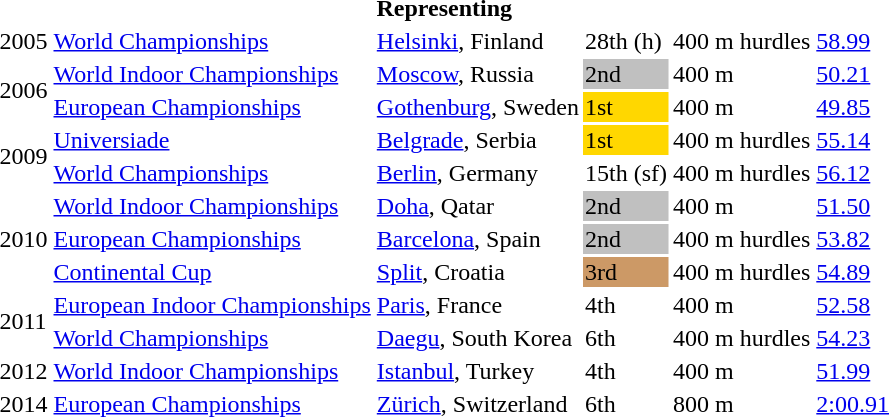<table>
<tr>
<th colspan="6">Representing </th>
</tr>
<tr>
<td>2005</td>
<td><a href='#'>World Championships</a></td>
<td><a href='#'>Helsinki</a>, Finland</td>
<td>28th (h)</td>
<td>400 m hurdles</td>
<td><a href='#'>58.99</a></td>
</tr>
<tr>
<td rowspan=2>2006</td>
<td><a href='#'>World Indoor Championships</a></td>
<td><a href='#'>Moscow</a>, Russia</td>
<td bgcolor="silver">2nd</td>
<td>400 m</td>
<td><a href='#'>50.21</a></td>
</tr>
<tr>
<td><a href='#'>European Championships</a></td>
<td><a href='#'>Gothenburg</a>, Sweden</td>
<td bgcolor="gold">1st</td>
<td>400 m</td>
<td><a href='#'>49.85</a></td>
</tr>
<tr>
<td rowspan=2>2009</td>
<td><a href='#'>Universiade</a></td>
<td><a href='#'>Belgrade</a>, Serbia</td>
<td bgcolor="gold">1st</td>
<td>400 m hurdles</td>
<td><a href='#'>55.14</a></td>
</tr>
<tr>
<td><a href='#'>World Championships</a></td>
<td><a href='#'>Berlin</a>, Germany</td>
<td>15th (sf)</td>
<td>400 m hurdles</td>
<td><a href='#'>56.12</a></td>
</tr>
<tr>
<td rowspan=3>2010</td>
<td><a href='#'>World Indoor Championships</a></td>
<td><a href='#'>Doha</a>, Qatar</td>
<td bgcolor="silver">2nd</td>
<td>400 m</td>
<td><a href='#'>51.50</a></td>
</tr>
<tr>
<td><a href='#'>European Championships</a></td>
<td><a href='#'>Barcelona</a>, Spain</td>
<td bgcolor="silver">2nd</td>
<td>400 m hurdles</td>
<td><a href='#'>53.82</a></td>
</tr>
<tr>
<td><a href='#'>Continental Cup</a></td>
<td><a href='#'>Split</a>, Croatia</td>
<td bgcolor="cc9966">3rd</td>
<td>400 m hurdles</td>
<td><a href='#'>54.89</a></td>
</tr>
<tr>
<td rowspan=2>2011</td>
<td><a href='#'>European Indoor Championships</a></td>
<td><a href='#'>Paris</a>, France</td>
<td>4th</td>
<td>400 m</td>
<td><a href='#'>52.58</a></td>
</tr>
<tr>
<td><a href='#'>World Championships</a></td>
<td><a href='#'>Daegu</a>, South Korea</td>
<td>6th</td>
<td>400 m hurdles</td>
<td><a href='#'>54.23</a></td>
</tr>
<tr>
<td>2012</td>
<td><a href='#'>World Indoor Championships</a></td>
<td><a href='#'>Istanbul</a>, Turkey</td>
<td>4th</td>
<td>400 m</td>
<td><a href='#'>51.99</a></td>
</tr>
<tr>
<td>2014</td>
<td><a href='#'>European Championships</a></td>
<td><a href='#'>Zürich</a>, Switzerland</td>
<td>6th</td>
<td>800 m</td>
<td><a href='#'>2:00.91</a></td>
</tr>
</table>
